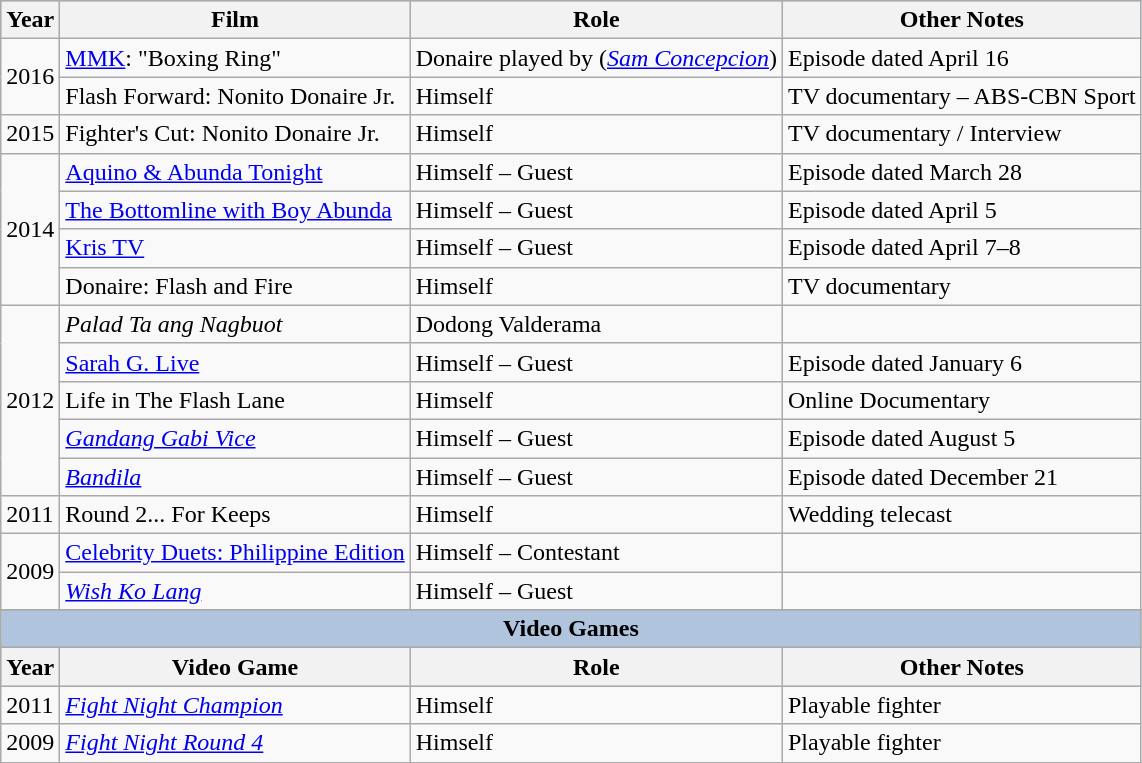<table class="wikitable">
<tr style="background:#b0c4de; text-align:center;">
<th>Year</th>
<th>Film</th>
<th>Role</th>
<th>Other Notes</th>
</tr>
<tr>
<td rowspan="2">2016</td>
<td><a href='#'>MMK</a>: "Boxing Ring"</td>
<td>Donaire played by (<em><a href='#'>Sam Concepcion</a></em>)</td>
<td>Episode dated April 16</td>
</tr>
<tr>
<td>Flash Forward: Nonito Donaire Jr.</td>
<td>Himself</td>
<td>TV documentary – ABS-CBN Sport</td>
</tr>
<tr>
<td>2015</td>
<td>Fighter's Cut: Nonito Donaire Jr.</td>
<td>Himself</td>
<td>TV documentary / Interview</td>
</tr>
<tr>
<td rowspan="4">2014</td>
<td><a href='#'>Aquino & Abunda Tonight</a></td>
<td>Himself – Guest</td>
<td>Episode dated March 28</td>
</tr>
<tr>
<td><a href='#'>The Bottomline with Boy Abunda</a></td>
<td>Himself – Guest</td>
<td>Episode dated April 5</td>
</tr>
<tr>
<td><a href='#'>Kris TV</a></td>
<td>Himself – Guest</td>
<td>Episode dated April 7–8</td>
</tr>
<tr>
<td>Donaire: Flash and Fire</td>
<td>Himself</td>
<td>TV documentary</td>
</tr>
<tr>
<td rowspan="5">2012</td>
<td><em>Palad Ta ang Nagbuot</em></td>
<td>Dodong Valderama</td>
<td></td>
</tr>
<tr>
<td><a href='#'>Sarah G. Live</a></td>
<td>Himself – Guest</td>
<td>Episode dated January 6</td>
</tr>
<tr>
<td>Life in The Flash Lane</td>
<td>Himself</td>
<td>Online Documentary</td>
</tr>
<tr>
<td><em><a href='#'>Gandang Gabi Vice</a></em></td>
<td>Himself – Guest</td>
<td>Episode dated August 5</td>
</tr>
<tr>
<td><em><a href='#'>Bandila</a></em></td>
<td>Himself – Guest</td>
<td>Episode dated December 21</td>
</tr>
<tr>
<td>2011</td>
<td>Round 2... For Keeps</td>
<td>Himself</td>
<td>Wedding telecast</td>
</tr>
<tr>
<td rowspan="2">2009</td>
<td><a href='#'>Celebrity Duets: Philippine Edition</a></td>
<td>Himself – Contestant</td>
<td></td>
</tr>
<tr>
<td><em><a href='#'>Wish Ko Lang</a></em></td>
<td>Himself – Guest</td>
<td></td>
</tr>
<tr>
</tr>
<tr style="background:#ccc; text-align:center;">
<th colspan=4 style="background: LightSteelBlue;">Video Games</th>
</tr>
<tr style="background:#b0c4de; text-align:center;">
<th>Year</th>
<th>Video Game</th>
<th>Role</th>
<th>Other Notes</th>
</tr>
<tr>
<td>2011</td>
<td><em><a href='#'>Fight Night Champion</a></em></td>
<td>Himself</td>
<td>Playable fighter</td>
</tr>
<tr>
<td>2009</td>
<td><em><a href='#'>Fight Night Round 4</a></em></td>
<td>Himself</td>
<td>Playable fighter</td>
</tr>
</table>
